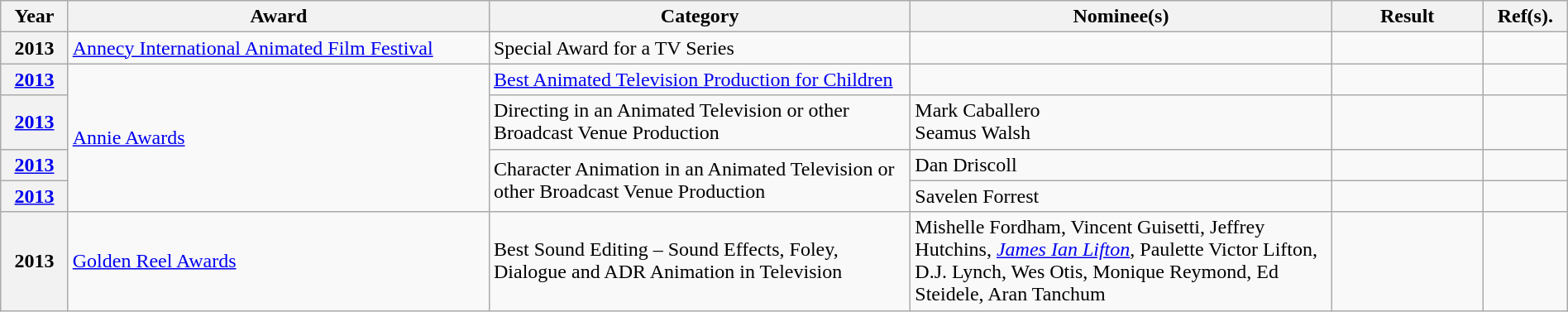<table class="wikitable sortable plainrowheaders" width=100%>
<tr>
<th scope="col" style="width:4%;">Year</th>
<th scope="col" style="width:25%;">Award</th>
<th scope="col" style="width:25%;">Category</th>
<th scope="col" style="width:25%;">Nominee(s)</th>
<th scope="col" style="width:9%;">Result</th>
<th scope="col" style="width:5%;" class="unsortable">Ref(s).</th>
</tr>
<tr>
<th scope="row" style="text-align:center;">2013</th>
<td><a href='#'>Annecy International Animated Film Festival</a></td>
<td>Special Award for a TV Series</td>
<td></td>
<td></td>
<td align=center></td>
</tr>
<tr>
<th scope="row" style="text-align:center;"><a href='#'>2013</a></th>
<td rowspan="4"><a href='#'>Annie Awards</a></td>
<td><a href='#'>Best Animated Television Production for Children</a></td>
<td></td>
<td></td>
<td align=center></td>
</tr>
<tr>
<th scope="row" style="text-align:center;"><a href='#'>2013</a></th>
<td>Directing in an Animated Television or other Broadcast Venue Production</td>
<td>Mark Caballero<br>Seamus Walsh</td>
<td></td>
<td align=center></td>
</tr>
<tr>
<th scope="row" style="text-align:center;"><a href='#'>2013</a></th>
<td rowspan="2">Character Animation in an Animated Television or other Broadcast Venue Production</td>
<td>Dan Driscoll</td>
<td></td>
<td align=center></td>
</tr>
<tr>
<th scope="row" style="text-align:center;"><a href='#'>2013</a></th>
<td>Savelen Forrest</td>
<td></td>
<td align=center></td>
</tr>
<tr>
<th scope="row" style="text-align:center;">2013</th>
<td><a href='#'>Golden Reel Awards</a></td>
<td>Best Sound Editing – Sound Effects, Foley, Dialogue and ADR Animation in Television</td>
<td>Mishelle Fordham, Vincent Guisetti, Jeffrey Hutchins, <em><a href='#'>James Ian Lifton</a></em>, Paulette Victor Lifton, D.J. Lynch, Wes Otis, Monique Reymond, Ed Steidele, Aran Tanchum</td>
<td></td>
<td align=center></td>
</tr>
</table>
